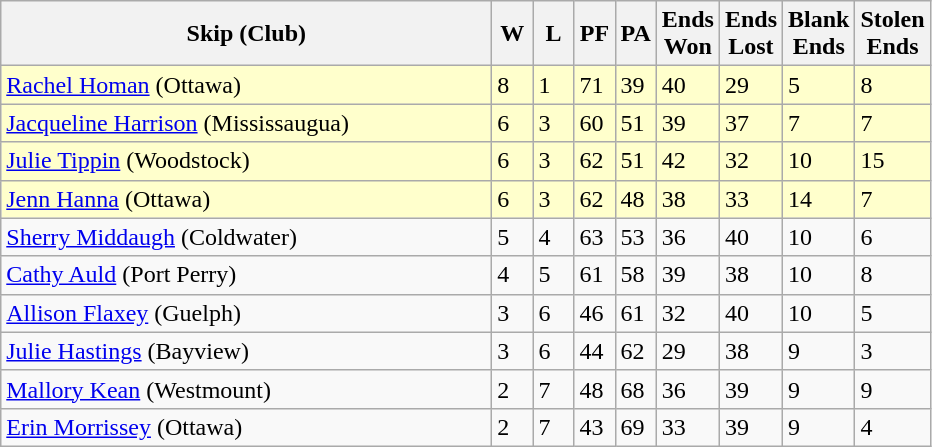<table class="wikitable">
<tr>
<th bgcolor="#efefef" width="320">Skip (Club)</th>
<th bgcolor="#efefef" width="20">W</th>
<th bgcolor="#efefef" width="20">L</th>
<th bgcolor="#efefef" width="20">PF</th>
<th bgcolor="#efefef" width="20">PA</th>
<th bgcolor="#efefef" width="20">Ends <br> Won</th>
<th bgcolor="#efefef" width="20">Ends <br> Lost</th>
<th bgcolor="#efefef" width="20">Blank <br> Ends</th>
<th bgcolor="#efefef" width="20">Stolen <br> Ends<br></th>
</tr>
<tr bgcolor=#ffffcc>
<td><a href='#'>Rachel Homan</a> (Ottawa)</td>
<td>8</td>
<td>1</td>
<td>71</td>
<td>39</td>
<td>40</td>
<td>29</td>
<td>5</td>
<td>8</td>
</tr>
<tr bgcolor=#ffffcc>
<td><a href='#'>Jacqueline Harrison</a> (Mississaugua)</td>
<td>6</td>
<td>3</td>
<td>60</td>
<td>51</td>
<td>39</td>
<td>37</td>
<td>7</td>
<td>7</td>
</tr>
<tr bgcolor=#ffffcc>
<td><a href='#'>Julie Tippin</a> (Woodstock)</td>
<td>6</td>
<td>3</td>
<td>62</td>
<td>51</td>
<td>42</td>
<td>32</td>
<td>10</td>
<td>15</td>
</tr>
<tr bgcolor=#ffffcc>
<td><a href='#'>Jenn Hanna</a> (Ottawa)</td>
<td>6</td>
<td>3</td>
<td>62</td>
<td>48</td>
<td>38</td>
<td>33</td>
<td>14</td>
<td>7</td>
</tr>
<tr>
<td><a href='#'>Sherry Middaugh</a> (Coldwater)</td>
<td>5</td>
<td>4</td>
<td>63</td>
<td>53</td>
<td>36</td>
<td>40</td>
<td>10</td>
<td>6</td>
</tr>
<tr>
<td><a href='#'>Cathy Auld</a> (Port Perry)</td>
<td>4</td>
<td>5</td>
<td>61</td>
<td>58</td>
<td>39</td>
<td>38</td>
<td>10</td>
<td>8</td>
</tr>
<tr>
<td><a href='#'>Allison Flaxey</a> (Guelph)</td>
<td>3</td>
<td>6</td>
<td>46</td>
<td>61</td>
<td>32</td>
<td>40</td>
<td>10</td>
<td>5</td>
</tr>
<tr>
<td><a href='#'>Julie Hastings</a> (Bayview)</td>
<td>3</td>
<td>6</td>
<td>44</td>
<td>62</td>
<td>29</td>
<td>38</td>
<td>9</td>
<td>3</td>
</tr>
<tr>
<td><a href='#'>Mallory Kean</a> (Westmount)</td>
<td>2</td>
<td>7</td>
<td>48</td>
<td>68</td>
<td>36</td>
<td>39</td>
<td>9</td>
<td>9</td>
</tr>
<tr>
<td><a href='#'>Erin Morrissey</a> (Ottawa)</td>
<td>2</td>
<td>7</td>
<td>43</td>
<td>69</td>
<td>33</td>
<td>39</td>
<td>9</td>
<td>4<br></td>
</tr>
</table>
